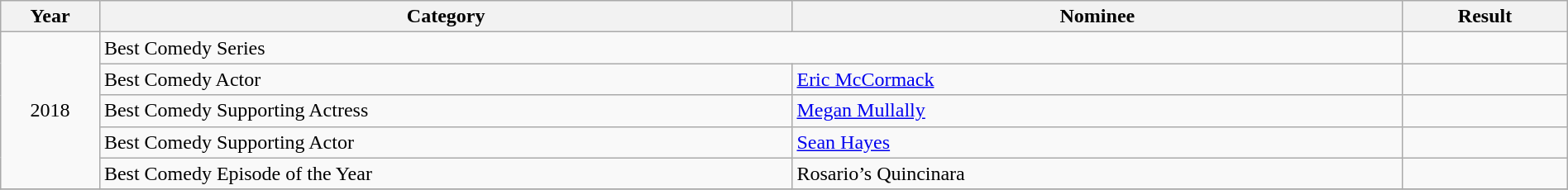<table class="wikitable" style="width:100%;">
<tr>
<th style="width:6%;">Year</th>
<th style="width:42%;">Category</th>
<th style="width:37%;">Nominee</th>
<th style="width:10%;">Result</th>
</tr>
<tr>
<td rowspan="5" style="text-align:center;">2018</td>
<td colspan="2">Best Comedy Series</td>
<td></td>
</tr>
<tr>
<td>Best Comedy Actor</td>
<td><a href='#'>Eric McCormack</a></td>
<td></td>
</tr>
<tr>
<td>Best Comedy Supporting Actress</td>
<td><a href='#'>Megan Mullally</a></td>
<td></td>
</tr>
<tr>
<td>Best Comedy Supporting Actor</td>
<td><a href='#'>Sean Hayes</a></td>
<td></td>
</tr>
<tr>
<td>Best Comedy Episode of the Year</td>
<td>Rosario’s Quincinara</td>
<td></td>
</tr>
<tr>
</tr>
</table>
